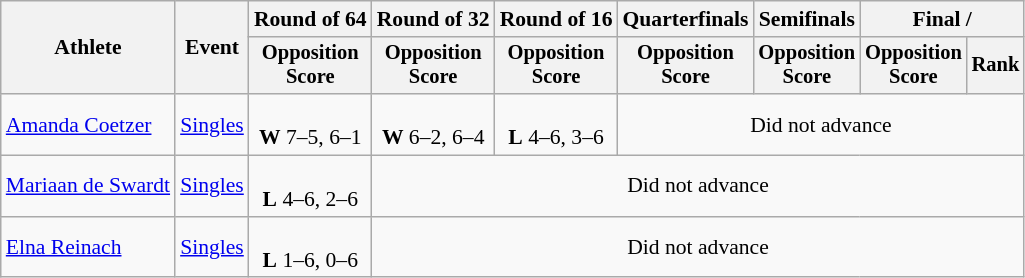<table class=wikitable style="font-size:90%">
<tr>
<th rowspan=2>Athlete</th>
<th rowspan=2>Event</th>
<th>Round of 64</th>
<th>Round of 32</th>
<th>Round of 16</th>
<th>Quarterfinals</th>
<th>Semifinals</th>
<th colspan=2>Final / </th>
</tr>
<tr style="font-size:95%">
<th>Opposition<br>Score</th>
<th>Opposition<br>Score</th>
<th>Opposition<br>Score</th>
<th>Opposition<br>Score</th>
<th>Opposition<br>Score</th>
<th>Opposition<br>Score</th>
<th>Rank</th>
</tr>
<tr align=center>
<td align=left><a href='#'>Amanda Coetzer</a></td>
<td><a href='#'>Singles</a></td>
<td><br><strong>W</strong>  7–5, 6–1</td>
<td><br><strong>W</strong> 6–2, 6–4</td>
<td><br><strong>L</strong>  4–6, 3–6</td>
<td colspan=4>Did not advance</td>
</tr>
<tr align=center>
<td align=left><a href='#'>Mariaan de Swardt</a></td>
<td><a href='#'>Singles</a></td>
<td><br><strong>L</strong> 4–6, 2–6</td>
<td colspan=6>Did not advance</td>
</tr>
<tr align=center>
<td align=left><a href='#'>Elna Reinach</a></td>
<td><a href='#'>Singles</a></td>
<td><br><strong>L</strong>   1–6, 0–6</td>
<td colspan=6>Did not advance</td>
</tr>
</table>
